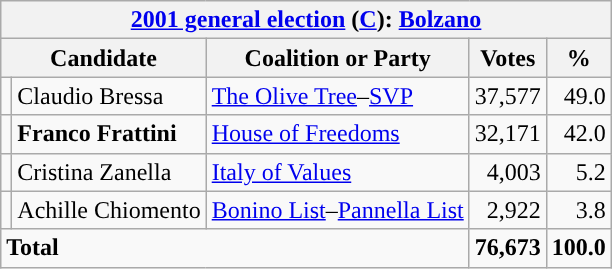<table class=wikitable style=text-align:right>
<tr>
<th colspan=5><a href='#'>2001 general election</a> (<a href='#'>C</a>): <a href='#'>Bolzano</a></th>
</tr>
<tr>
<th colspan=2>Candidate</th>
<th>Coalition or Party</th>
<th>Votes</th>
<th>%</th>
</tr>
<tr>
<td></td>
<td align=left>Claudio Bressa</td>
<td align=left><a href='#'>The Olive Tree</a>–<a href='#'>SVP</a></td>
<td>37,577</td>
<td>49.0</td>
</tr>
<tr>
<td></td>
<td align=left><strong>Franco Frattini</strong></td>
<td align=left><a href='#'>House of Freedoms</a></td>
<td>32,171</td>
<td>42.0</td>
</tr>
<tr>
<td></td>
<td align=left>Cristina Zanella</td>
<td align=left><a href='#'>Italy of Values</a></td>
<td>4,003</td>
<td>5.2</td>
</tr>
<tr>
<td></td>
<td align=left>Achille Chiomento</td>
<td align=left><a href='#'>Bonino List</a>–<a href='#'>Pannella List</a></td>
<td>2,922</td>
<td>3.8</td>
</tr>
<tr>
<td align=left colspan=3><strong>Total</strong></td>
<td><strong>76,673</strong></td>
<td><strong>100.0</strong></td>
</tr>
</table>
